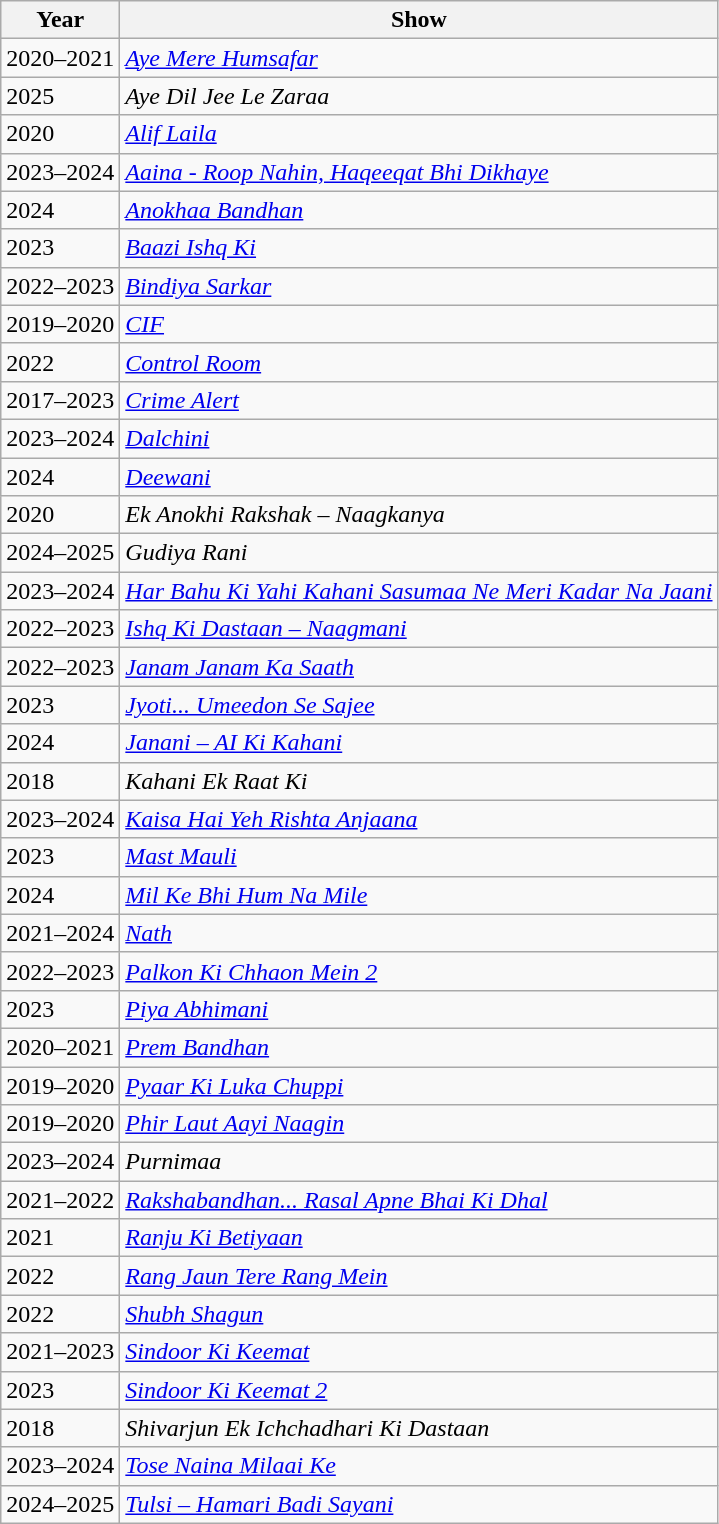<table class="wikitable">
<tr>
<th>Year</th>
<th>Show</th>
</tr>
<tr>
<td rowspan="1">2020–2021</td>
<td><em><a href='#'>Aye Mere Humsafar</a></em></td>
</tr>
<tr>
<td>2025</td>
<td><em>Aye Dil Jee Le Zaraa</em></td>
</tr>
<tr>
<td>2020</td>
<td><em><a href='#'>Alif Laila</a></em></td>
</tr>
<tr>
<td>2023–2024</td>
<td><em><a href='#'>Aaina - Roop Nahin, Haqeeqat Bhi Dikhaye</a></em></td>
</tr>
<tr>
<td>2024</td>
<td><em><a href='#'>Anokhaa Bandhan</a></em></td>
</tr>
<tr>
<td>2023</td>
<td><em><a href='#'>Baazi Ishq Ki</a></em></td>
</tr>
<tr>
<td>2022–2023</td>
<td><em><a href='#'>Bindiya Sarkar</a></em></td>
</tr>
<tr>
<td>2019–2020</td>
<td><em><a href='#'>CIF</a></em></td>
</tr>
<tr>
<td>2022</td>
<td><em><a href='#'>Control Room</a></em></td>
</tr>
<tr>
<td>2017–2023</td>
<td><em><a href='#'>Crime Alert</a></em></td>
</tr>
<tr>
<td>2023–2024</td>
<td><em><a href='#'>Dalchini</a></em></td>
</tr>
<tr>
<td>2024</td>
<td><em><a href='#'>Deewani</a></em></td>
</tr>
<tr>
<td>2020</td>
<td><em>Ek Anokhi Rakshak – Naagkanya</em></td>
</tr>
<tr>
<td>2024–2025</td>
<td><em>Gudiya Rani</em></td>
</tr>
<tr>
<td>2023–2024</td>
<td><em><a href='#'>Har Bahu Ki Yahi Kahani Sasumaa Ne Meri Kadar Na Jaani</a></em></td>
</tr>
<tr>
<td>2022–2023</td>
<td><em><a href='#'>Ishq Ki Dastaan – Naagmani</a></em></td>
</tr>
<tr>
<td>2022–2023</td>
<td><em><a href='#'>Janam Janam Ka Saath</a></em></td>
</tr>
<tr>
<td>2023</td>
<td><em><a href='#'>Jyoti... Umeedon Se Sajee</a></em></td>
</tr>
<tr>
<td>2024</td>
<td><em><a href='#'>Janani – AI Ki Kahani</a></em></td>
</tr>
<tr>
<td>2018</td>
<td><em>Kahani Ek Raat Ki</em></td>
</tr>
<tr>
<td>2023–2024</td>
<td><em><a href='#'>Kaisa Hai Yeh Rishta Anjaana</a></em></td>
</tr>
<tr>
<td>2023</td>
<td><em><a href='#'>Mast Mauli</a></em></td>
</tr>
<tr>
<td>2024</td>
<td><em><a href='#'>Mil Ke Bhi Hum Na Mile</a></em></td>
</tr>
<tr>
<td>2021–2024</td>
<td><em><a href='#'>Nath</a></em></td>
</tr>
<tr>
<td>2022–2023</td>
<td><em><a href='#'>Palkon Ki Chhaon Mein 2</a></em></td>
</tr>
<tr>
<td>2023</td>
<td><em><a href='#'>Piya Abhimani</a></em></td>
</tr>
<tr>
<td>2020–2021</td>
<td><em><a href='#'>Prem Bandhan</a></em></td>
</tr>
<tr>
<td>2019–2020</td>
<td><em><a href='#'>Pyaar Ki Luka Chuppi</a></em></td>
</tr>
<tr>
<td>2019–2020</td>
<td><em><a href='#'>Phir Laut Aayi Naagin</a></em></td>
</tr>
<tr>
<td>2023–2024</td>
<td><em>Purnimaa</em></td>
</tr>
<tr>
<td>2021–2022</td>
<td><em><a href='#'>Rakshabandhan... Rasal Apne Bhai Ki Dhal</a></em></td>
</tr>
<tr>
<td>2021</td>
<td><em><a href='#'>Ranju Ki Betiyaan</a></em></td>
</tr>
<tr>
<td>2022</td>
<td><em><a href='#'>Rang Jaun Tere Rang Mein</a></em></td>
</tr>
<tr>
<td>2022</td>
<td><em><a href='#'>Shubh Shagun</a></em></td>
</tr>
<tr>
<td>2021–2023</td>
<td><em><a href='#'>Sindoor Ki Keemat</a></em></td>
</tr>
<tr>
<td>2023</td>
<td><em><a href='#'>Sindoor Ki Keemat 2</a></em></td>
</tr>
<tr>
<td>2018</td>
<td><em>Shivarjun Ek Ichchadhari Ki Dastaan</em></td>
</tr>
<tr>
<td>2023–2024</td>
<td><em><a href='#'>Tose Naina Milaai Ke</a></em></td>
</tr>
<tr>
<td>2024–2025</td>
<td><em><a href='#'>Tulsi – Hamari Badi Sayani</a></em></td>
</tr>
</table>
